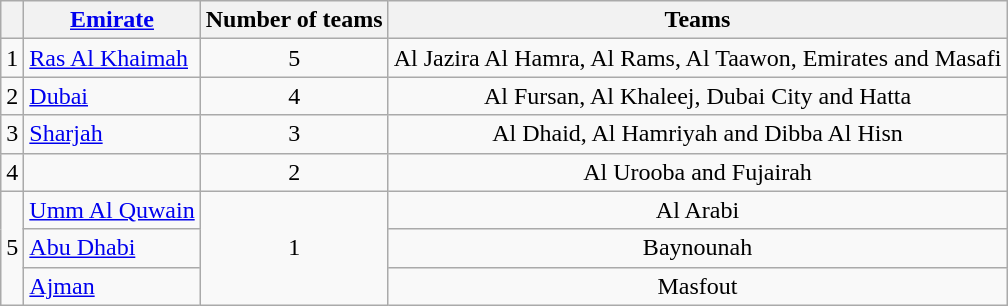<table class="wikitable">
<tr>
<th></th>
<th><a href='#'>Emirate</a></th>
<th>Number of teams</th>
<th>Teams</th>
</tr>
<tr>
<td>1</td>
<td> <a href='#'>Ras Al Khaimah</a></td>
<td align=center>5</td>
<td align=center>Al Jazira Al Hamra, Al Rams, Al Taawon, Emirates and Masafi</td>
</tr>
<tr>
<td>2</td>
<td> <a href='#'>Dubai</a></td>
<td align=center>4</td>
<td align=center>Al Fursan, Al Khaleej, Dubai City and Hatta</td>
</tr>
<tr>
<td>3</td>
<td> <a href='#'>Sharjah</a></td>
<td align=center>3</td>
<td align=center>Al Dhaid, Al Hamriyah and Dibba Al Hisn</td>
</tr>
<tr>
<td>4</td>
<td></td>
<td align=center>2</td>
<td align=center>Al Urooba and Fujairah</td>
</tr>
<tr>
<td rowspan="3">5</td>
<td> <a href='#'>Umm Al Quwain</a></td>
<td rowspan="3" align=center>1</td>
<td align=center>Al Arabi</td>
</tr>
<tr>
<td> <a href='#'>Abu Dhabi</a></td>
<td align=center>Baynounah</td>
</tr>
<tr>
<td> <a href='#'>Ajman</a></td>
<td align=center>Masfout</td>
</tr>
</table>
